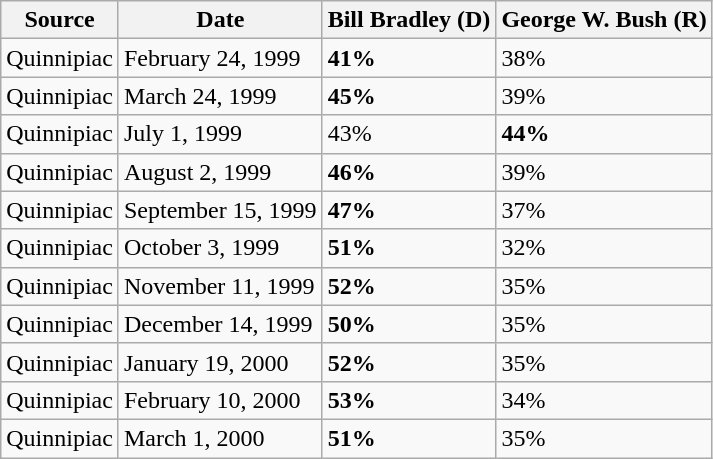<table class="wikitable">
<tr>
<th>Source</th>
<th>Date</th>
<th>Bill Bradley (D)</th>
<th>George W. Bush (R)</th>
</tr>
<tr>
<td>Quinnipiac</td>
<td>February 24, 1999</td>
<td><strong>41%</strong></td>
<td>38%</td>
</tr>
<tr>
<td>Quinnipiac</td>
<td>March 24, 1999</td>
<td><strong>45%</strong></td>
<td>39%</td>
</tr>
<tr>
<td>Quinnipiac</td>
<td>July 1, 1999</td>
<td>43%</td>
<td><strong>44%</strong></td>
</tr>
<tr>
<td>Quinnipiac</td>
<td>August 2, 1999</td>
<td><strong>46%</strong></td>
<td>39%</td>
</tr>
<tr>
<td>Quinnipiac</td>
<td>September 15, 1999</td>
<td><strong>47%</strong></td>
<td>37%</td>
</tr>
<tr>
<td>Quinnipiac</td>
<td>October 3, 1999</td>
<td><strong>51%</strong></td>
<td>32%</td>
</tr>
<tr>
<td>Quinnipiac</td>
<td>November 11, 1999</td>
<td><strong>52%</strong></td>
<td>35%</td>
</tr>
<tr>
<td>Quinnipiac</td>
<td>December 14, 1999</td>
<td><strong>50%</strong></td>
<td>35%</td>
</tr>
<tr>
<td>Quinnipiac</td>
<td>January 19, 2000</td>
<td><strong>52%</strong></td>
<td>35%</td>
</tr>
<tr>
<td>Quinnipiac</td>
<td>February 10, 2000</td>
<td><strong>53%</strong></td>
<td>34%</td>
</tr>
<tr>
<td>Quinnipiac</td>
<td>March 1, 2000</td>
<td><strong>51%</strong></td>
<td>35%</td>
</tr>
</table>
